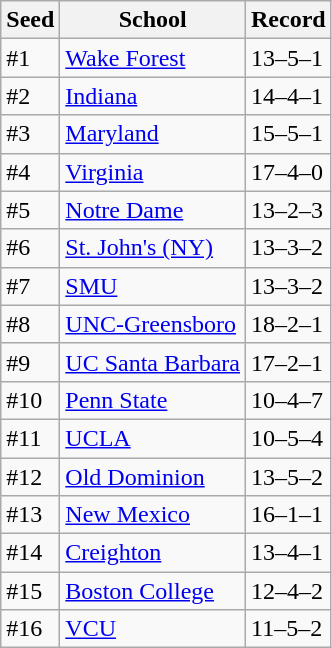<table class="wikitable">
<tr>
<th>Seed</th>
<th>School</th>
<th>Record</th>
</tr>
<tr>
<td>#1</td>
<td><a href='#'>Wake Forest</a></td>
<td>13–5–1</td>
</tr>
<tr>
<td>#2</td>
<td><a href='#'>Indiana</a></td>
<td>14–4–1</td>
</tr>
<tr>
<td>#3</td>
<td><a href='#'>Maryland</a></td>
<td>15–5–1</td>
</tr>
<tr>
<td>#4</td>
<td><a href='#'>Virginia</a></td>
<td>17–4–0</td>
</tr>
<tr>
<td>#5</td>
<td><a href='#'>Notre Dame</a></td>
<td>13–2–3</td>
</tr>
<tr>
<td>#6</td>
<td><a href='#'>St. John's (NY)</a></td>
<td>13–3–2</td>
</tr>
<tr>
<td>#7</td>
<td><a href='#'>SMU</a></td>
<td>13–3–2</td>
</tr>
<tr>
<td>#8</td>
<td><a href='#'>UNC-Greensboro</a></td>
<td>18–2–1</td>
</tr>
<tr>
<td>#9</td>
<td><a href='#'>UC Santa Barbara</a></td>
<td>17–2–1</td>
</tr>
<tr>
<td>#10</td>
<td><a href='#'>Penn State</a></td>
<td>10–4–7</td>
</tr>
<tr>
<td>#11</td>
<td><a href='#'>UCLA</a></td>
<td>10–5–4</td>
</tr>
<tr>
<td>#12</td>
<td><a href='#'>Old Dominion</a></td>
<td>13–5–2</td>
</tr>
<tr>
<td>#13</td>
<td><a href='#'>New Mexico</a></td>
<td>16–1–1</td>
</tr>
<tr>
<td>#14</td>
<td><a href='#'>Creighton</a></td>
<td>13–4–1</td>
</tr>
<tr>
<td>#15</td>
<td><a href='#'>Boston College</a></td>
<td>12–4–2</td>
</tr>
<tr>
<td>#16</td>
<td><a href='#'>VCU</a></td>
<td>11–5–2</td>
</tr>
</table>
